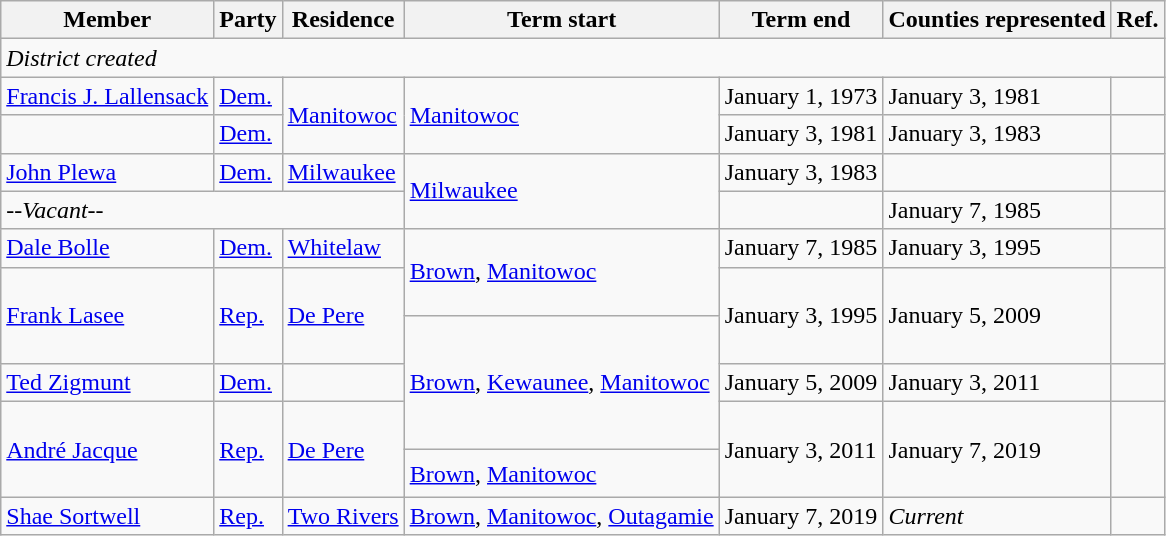<table class="wikitable">
<tr>
<th>Member</th>
<th>Party</th>
<th>Residence</th>
<th>Term start</th>
<th>Term end</th>
<th>Counties represented</th>
<th>Ref.</th>
</tr>
<tr>
<td colspan="7"><em>District created</em></td>
</tr>
<tr>
<td><a href='#'>Francis J. Lallensack</a></td>
<td><a href='#'>Dem.</a></td>
<td rowspan="2"><a href='#'>Manitowoc</a></td>
<td rowspan="2"><a href='#'>Manitowoc</a></td>
<td>January 1, 1973</td>
<td>January 3, 1981</td>
<td></td>
</tr>
<tr>
<td></td>
<td><a href='#'>Dem.</a></td>
<td>January 3, 1981</td>
<td>January 3, 1983</td>
<td></td>
</tr>
<tr>
<td><a href='#'>John Plewa</a></td>
<td><a href='#'>Dem.</a></td>
<td><a href='#'>Milwaukee</a></td>
<td rowspan="2"><a href='#'>Milwaukee</a></td>
<td>January 3, 1983</td>
<td></td>
<td></td>
</tr>
<tr>
<td colspan="3"><em>--Vacant--</em></td>
<td></td>
<td>January 7, 1985</td>
<td></td>
</tr>
<tr>
<td><a href='#'>Dale Bolle</a></td>
<td><a href='#'>Dem.</a></td>
<td><a href='#'>Whitelaw</a></td>
<td rowspan="2"><a href='#'>Brown</a>, <a href='#'>Manitowoc</a></td>
<td>January 7, 1985</td>
<td>January 3, 1995</td>
<td></td>
</tr>
<tr style="height:2em">
<td rowspan="2"><a href='#'>Frank Lasee</a></td>
<td rowspan="2" ><a href='#'>Rep.</a></td>
<td rowspan="2"><a href='#'>De Pere</a></td>
<td rowspan="2">January 3, 1995</td>
<td rowspan="2">January 5, 2009</td>
<td rowspan="2"></td>
</tr>
<tr style="height:2em">
<td rowspan="3"><a href='#'>Brown</a>, <a href='#'>Kewaunee</a>, <a href='#'>Manitowoc</a></td>
</tr>
<tr>
<td><a href='#'>Ted Zigmunt</a></td>
<td><a href='#'>Dem.</a></td>
<td></td>
<td>January 5, 2009</td>
<td>January 3, 2011</td>
<td></td>
</tr>
<tr style="height:2em">
<td rowspan="2"><a href='#'>André Jacque</a></td>
<td rowspan="2" ><a href='#'>Rep.</a></td>
<td rowspan="2"><a href='#'>De Pere</a></td>
<td rowspan="2">January 3, 2011</td>
<td rowspan="2">January 7, 2019</td>
<td rowspan="2"></td>
</tr>
<tr style="height:2em">
<td rowspan="2"><a href='#'>Brown</a>, <a href='#'>Manitowoc</a></td>
</tr>
<tr>
<td rowspan="2"><a href='#'>Shae Sortwell</a></td>
<td rowspan="2" ><a href='#'>Rep.</a></td>
<td rowspan="2"><a href='#'>Two Rivers</a></td>
<td rowspan="2">January 7, 2019</td>
<td rowspan="2"><em>Current</em></td>
<td rowspan="2"></td>
</tr>
<tr>
<td><a href='#'>Brown</a>, <a href='#'>Manitowoc</a>, <a href='#'>Outagamie</a></td>
</tr>
</table>
